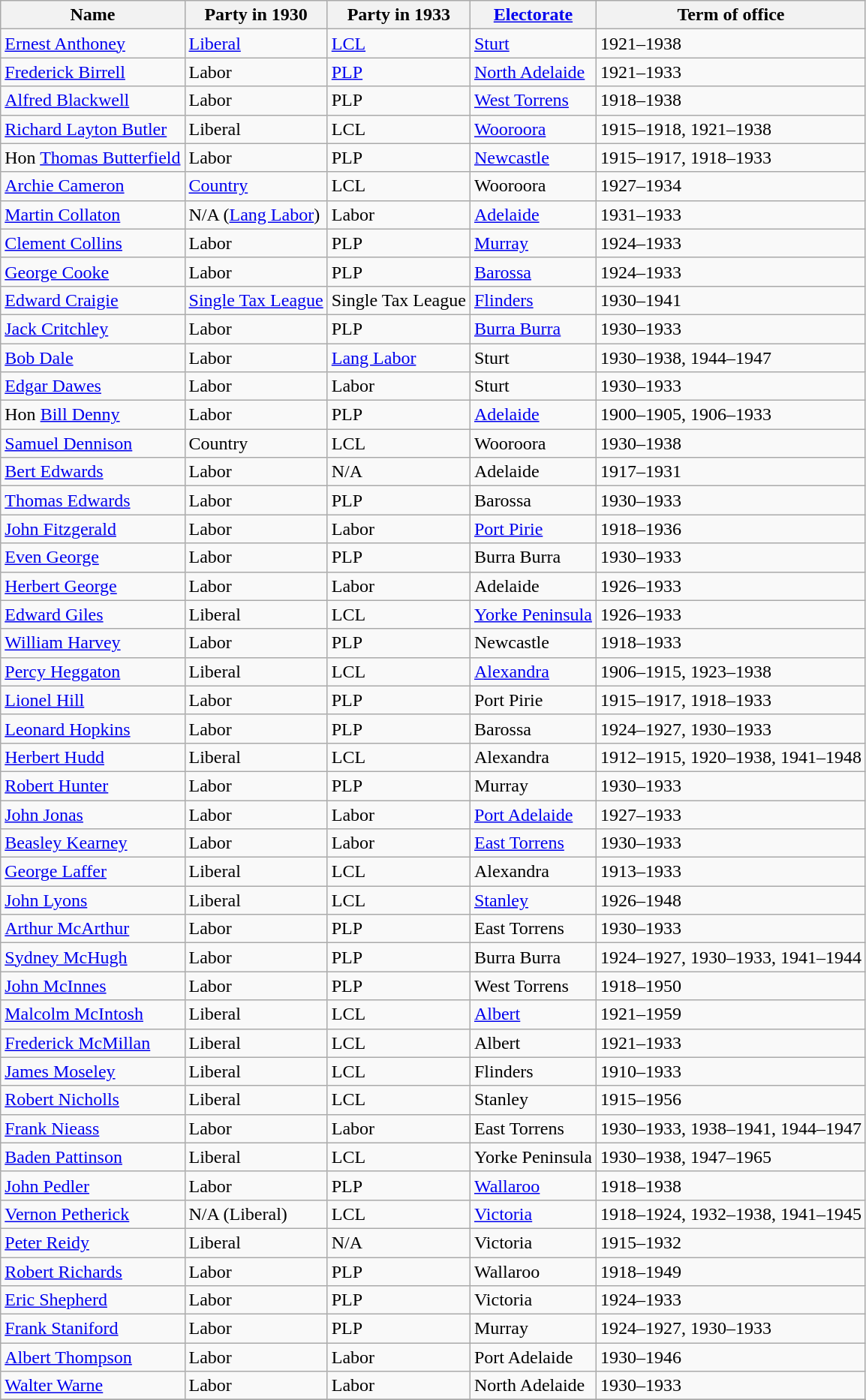<table class="wikitable sortable">
<tr>
<th>Name</th>
<th>Party in 1930</th>
<th>Party in 1933</th>
<th><a href='#'>Electorate</a></th>
<th>Term of office</th>
</tr>
<tr>
<td><a href='#'>Ernest Anthoney</a></td>
<td><a href='#'>Liberal</a></td>
<td><a href='#'>LCL</a></td>
<td><a href='#'>Sturt</a></td>
<td>1921–1938</td>
</tr>
<tr>
<td><a href='#'>Frederick Birrell</a></td>
<td>Labor</td>
<td><a href='#'>PLP</a></td>
<td><a href='#'>North Adelaide</a></td>
<td>1921–1933</td>
</tr>
<tr>
<td><a href='#'>Alfred Blackwell</a></td>
<td>Labor</td>
<td>PLP</td>
<td><a href='#'>West Torrens</a></td>
<td>1918–1938</td>
</tr>
<tr>
<td><a href='#'>Richard Layton Butler</a></td>
<td>Liberal</td>
<td>LCL</td>
<td><a href='#'>Wooroora</a></td>
<td>1915–1918, 1921–1938</td>
</tr>
<tr>
<td>Hon <a href='#'>Thomas Butterfield</a></td>
<td>Labor</td>
<td>PLP</td>
<td><a href='#'>Newcastle</a></td>
<td>1915–1917, 1918–1933</td>
</tr>
<tr>
<td><a href='#'>Archie Cameron</a></td>
<td><a href='#'>Country</a></td>
<td>LCL</td>
<td>Wooroora</td>
<td>1927–1934</td>
</tr>
<tr>
<td><a href='#'>Martin Collaton</a> </td>
<td>N/A (<a href='#'>Lang Labor</a>)</td>
<td>Labor</td>
<td><a href='#'>Adelaide</a></td>
<td>1931–1933</td>
</tr>
<tr>
<td><a href='#'>Clement Collins</a></td>
<td>Labor</td>
<td>PLP</td>
<td><a href='#'>Murray</a></td>
<td>1924–1933</td>
</tr>
<tr>
<td><a href='#'>George Cooke</a></td>
<td>Labor</td>
<td>PLP</td>
<td><a href='#'>Barossa</a></td>
<td>1924–1933</td>
</tr>
<tr>
<td><a href='#'>Edward Craigie</a></td>
<td><a href='#'>Single Tax League</a></td>
<td>Single Tax League</td>
<td><a href='#'>Flinders</a></td>
<td>1930–1941</td>
</tr>
<tr>
<td><a href='#'>Jack Critchley</a></td>
<td>Labor</td>
<td>PLP</td>
<td><a href='#'>Burra Burra</a></td>
<td>1930–1933</td>
</tr>
<tr>
<td><a href='#'>Bob Dale</a></td>
<td>Labor</td>
<td><a href='#'>Lang Labor</a></td>
<td>Sturt</td>
<td>1930–1938, 1944–1947</td>
</tr>
<tr>
<td><a href='#'>Edgar Dawes</a></td>
<td>Labor</td>
<td>Labor</td>
<td>Sturt</td>
<td>1930–1933</td>
</tr>
<tr>
<td>Hon <a href='#'>Bill Denny</a></td>
<td>Labor</td>
<td>PLP</td>
<td><a href='#'>Adelaide</a></td>
<td>1900–1905, 1906–1933</td>
</tr>
<tr>
<td><a href='#'>Samuel Dennison</a></td>
<td>Country</td>
<td>LCL</td>
<td>Wooroora</td>
<td>1930–1938</td>
</tr>
<tr>
<td><a href='#'>Bert Edwards</a> </td>
<td>Labor</td>
<td>N/A</td>
<td>Adelaide</td>
<td>1917–1931</td>
</tr>
<tr>
<td><a href='#'>Thomas Edwards</a></td>
<td>Labor</td>
<td>PLP</td>
<td>Barossa</td>
<td>1930–1933</td>
</tr>
<tr>
<td><a href='#'>John Fitzgerald</a></td>
<td>Labor</td>
<td>Labor</td>
<td><a href='#'>Port Pirie</a></td>
<td>1918–1936</td>
</tr>
<tr>
<td><a href='#'>Even George</a></td>
<td>Labor</td>
<td>PLP</td>
<td>Burra Burra</td>
<td>1930–1933</td>
</tr>
<tr>
<td><a href='#'>Herbert George</a></td>
<td>Labor</td>
<td>Labor</td>
<td>Adelaide</td>
<td>1926–1933</td>
</tr>
<tr>
<td><a href='#'>Edward Giles</a></td>
<td>Liberal</td>
<td>LCL</td>
<td><a href='#'>Yorke Peninsula</a></td>
<td>1926–1933</td>
</tr>
<tr>
<td><a href='#'>William Harvey</a></td>
<td>Labor</td>
<td>PLP</td>
<td>Newcastle</td>
<td>1918–1933</td>
</tr>
<tr>
<td><a href='#'>Percy Heggaton</a></td>
<td>Liberal</td>
<td>LCL</td>
<td><a href='#'>Alexandra</a></td>
<td>1906–1915, 1923–1938</td>
</tr>
<tr>
<td><a href='#'>Lionel Hill</a></td>
<td>Labor</td>
<td>PLP</td>
<td>Port Pirie</td>
<td>1915–1917, 1918–1933</td>
</tr>
<tr>
<td><a href='#'>Leonard Hopkins</a></td>
<td>Labor</td>
<td>PLP</td>
<td>Barossa</td>
<td>1924–1927, 1930–1933</td>
</tr>
<tr>
<td><a href='#'>Herbert Hudd</a></td>
<td>Liberal</td>
<td>LCL</td>
<td>Alexandra</td>
<td>1912–1915, 1920–1938, 1941–1948</td>
</tr>
<tr>
<td><a href='#'>Robert Hunter</a></td>
<td>Labor</td>
<td>PLP</td>
<td>Murray</td>
<td>1930–1933</td>
</tr>
<tr>
<td><a href='#'>John Jonas</a></td>
<td>Labor</td>
<td>Labor</td>
<td><a href='#'>Port Adelaide</a></td>
<td>1927–1933</td>
</tr>
<tr>
<td><a href='#'>Beasley Kearney</a></td>
<td>Labor</td>
<td>Labor</td>
<td><a href='#'>East Torrens</a></td>
<td>1930–1933</td>
</tr>
<tr>
<td><a href='#'>George Laffer</a></td>
<td>Liberal</td>
<td>LCL</td>
<td>Alexandra</td>
<td>1913–1933</td>
</tr>
<tr>
<td><a href='#'>John Lyons</a></td>
<td>Liberal</td>
<td>LCL</td>
<td><a href='#'>Stanley</a></td>
<td>1926–1948</td>
</tr>
<tr>
<td><a href='#'>Arthur McArthur</a></td>
<td>Labor</td>
<td>PLP</td>
<td>East Torrens</td>
<td>1930–1933</td>
</tr>
<tr>
<td><a href='#'>Sydney McHugh</a></td>
<td>Labor</td>
<td>PLP</td>
<td>Burra Burra</td>
<td>1924–1927, 1930–1933, 1941–1944</td>
</tr>
<tr>
<td><a href='#'>John McInnes</a></td>
<td>Labor</td>
<td>PLP</td>
<td>West Torrens</td>
<td>1918–1950</td>
</tr>
<tr>
<td><a href='#'>Malcolm McIntosh</a></td>
<td>Liberal</td>
<td>LCL</td>
<td><a href='#'>Albert</a></td>
<td>1921–1959</td>
</tr>
<tr>
<td><a href='#'>Frederick McMillan</a></td>
<td>Liberal</td>
<td>LCL</td>
<td>Albert</td>
<td>1921–1933</td>
</tr>
<tr>
<td><a href='#'>James Moseley</a></td>
<td>Liberal</td>
<td>LCL</td>
<td>Flinders</td>
<td>1910–1933</td>
</tr>
<tr>
<td><a href='#'>Robert Nicholls</a></td>
<td>Liberal</td>
<td>LCL</td>
<td>Stanley</td>
<td>1915–1956</td>
</tr>
<tr>
<td><a href='#'>Frank Nieass</a></td>
<td>Labor</td>
<td>Labor</td>
<td>East Torrens</td>
<td>1930–1933, 1938–1941, 1944–1947</td>
</tr>
<tr>
<td><a href='#'>Baden Pattinson</a></td>
<td>Liberal</td>
<td>LCL</td>
<td>Yorke Peninsula</td>
<td>1930–1938, 1947–1965</td>
</tr>
<tr>
<td><a href='#'>John Pedler</a></td>
<td>Labor</td>
<td>PLP</td>
<td><a href='#'>Wallaroo</a></td>
<td>1918–1938</td>
</tr>
<tr>
<td><a href='#'>Vernon Petherick</a> </td>
<td>N/A (Liberal)</td>
<td>LCL</td>
<td><a href='#'>Victoria</a></td>
<td>1918–1924, 1932–1938, 1941–1945</td>
</tr>
<tr>
<td><a href='#'>Peter Reidy</a> </td>
<td>Liberal</td>
<td>N/A</td>
<td>Victoria</td>
<td>1915–1932</td>
</tr>
<tr>
<td><a href='#'>Robert Richards</a></td>
<td>Labor</td>
<td>PLP</td>
<td>Wallaroo</td>
<td>1918–1949</td>
</tr>
<tr>
<td><a href='#'>Eric Shepherd</a></td>
<td>Labor</td>
<td>PLP</td>
<td>Victoria</td>
<td>1924–1933</td>
</tr>
<tr>
<td><a href='#'>Frank Staniford</a></td>
<td>Labor</td>
<td>PLP</td>
<td>Murray</td>
<td>1924–1927, 1930–1933</td>
</tr>
<tr>
<td><a href='#'>Albert Thompson</a></td>
<td>Labor</td>
<td>Labor</td>
<td>Port Adelaide</td>
<td>1930–1946</td>
</tr>
<tr>
<td><a href='#'>Walter Warne</a></td>
<td>Labor</td>
<td>Labor</td>
<td>North Adelaide</td>
<td>1930–1933</td>
</tr>
<tr>
</tr>
</table>
